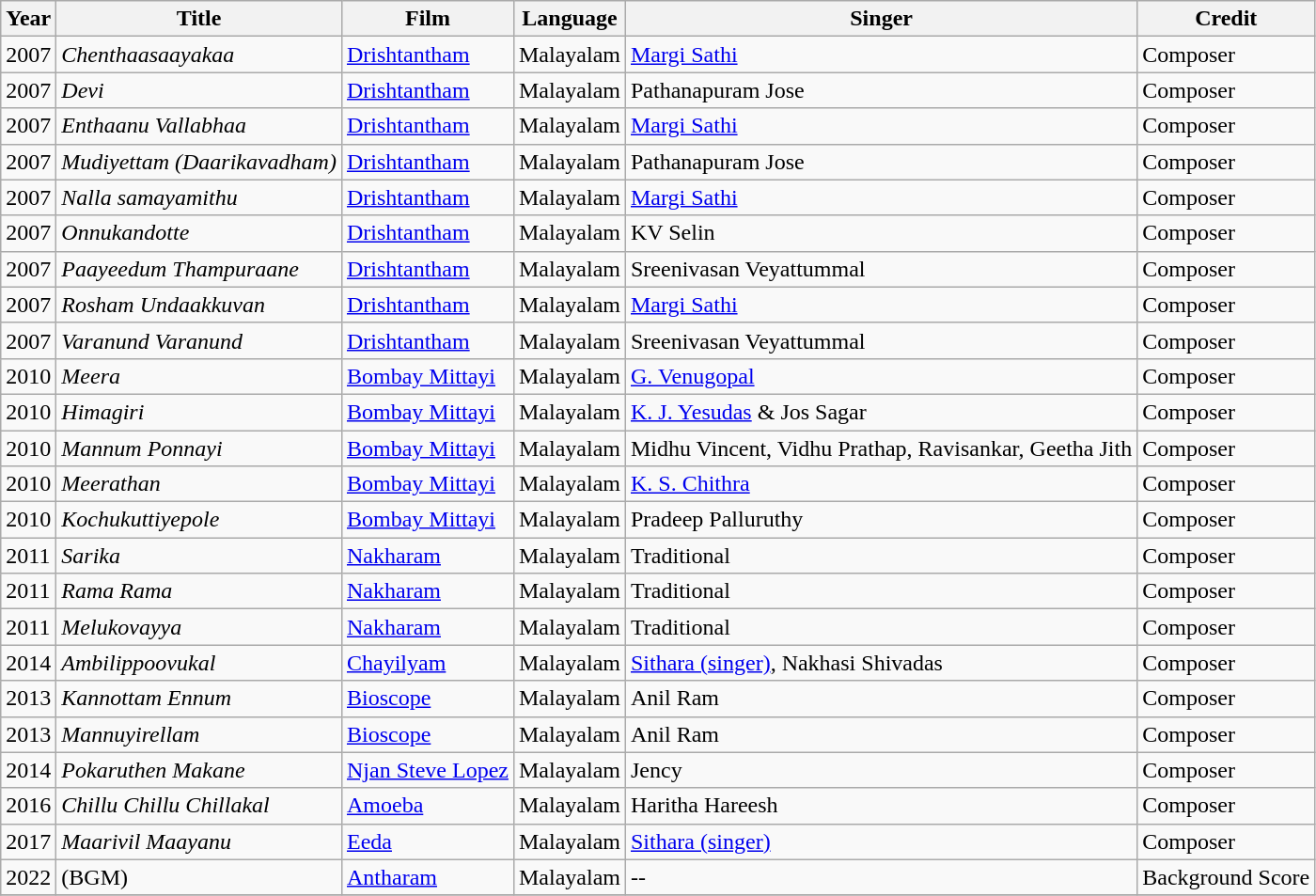<table class="wikitable sortable">
<tr ">
<th>Year</th>
<th>Title</th>
<th>Film</th>
<th>Language</th>
<th>Singer</th>
<th>Credit</th>
</tr>
<tr>
<td>2007</td>
<td><em>Chenthaasaayakaa </em></td>
<td><a href='#'>Drishtantham</a></td>
<td>Malayalam</td>
<td><a href='#'>Margi Sathi</a></td>
<td>Composer</td>
</tr>
<tr>
<td>2007</td>
<td><em>Devi </em></td>
<td><a href='#'>Drishtantham</a></td>
<td>Malayalam</td>
<td>Pathanapuram Jose</td>
<td>Composer</td>
</tr>
<tr>
<td>2007</td>
<td><em>Enthaanu Vallabhaa </em></td>
<td><a href='#'>Drishtantham</a></td>
<td>Malayalam</td>
<td><a href='#'>Margi Sathi</a></td>
<td>Composer</td>
</tr>
<tr>
<td>2007</td>
<td><em>Mudiyettam (Daarikavadham)</em></td>
<td><a href='#'>Drishtantham</a></td>
<td>Malayalam</td>
<td>Pathanapuram Jose</td>
<td>Composer</td>
</tr>
<tr>
<td>2007</td>
<td><em>Nalla samayamithu </em></td>
<td><a href='#'>Drishtantham</a></td>
<td>Malayalam</td>
<td><a href='#'>Margi Sathi</a></td>
<td>Composer</td>
</tr>
<tr>
<td>2007</td>
<td><em>Onnukandotte</em></td>
<td><a href='#'>Drishtantham</a></td>
<td>Malayalam</td>
<td>KV Selin</td>
<td>Composer</td>
</tr>
<tr>
<td>2007</td>
<td><em>Paayeedum Thampuraane</em></td>
<td><a href='#'>Drishtantham</a></td>
<td>Malayalam</td>
<td>Sreenivasan Veyattummal</td>
<td>Composer</td>
</tr>
<tr>
<td>2007</td>
<td><em>Rosham Undaakkuvan </em></td>
<td><a href='#'>Drishtantham</a></td>
<td>Malayalam</td>
<td><a href='#'>Margi Sathi</a></td>
<td>Composer</td>
</tr>
<tr>
<td>2007</td>
<td><em>Varanund Varanund</em></td>
<td><a href='#'>Drishtantham</a></td>
<td>Malayalam</td>
<td>Sreenivasan Veyattummal</td>
<td>Composer</td>
</tr>
<tr>
<td>2010</td>
<td><em>Meera </em></td>
<td><a href='#'>Bombay Mittayi</a></td>
<td>Malayalam</td>
<td><a href='#'>G. Venugopal</a></td>
<td>Composer</td>
</tr>
<tr>
<td>2010</td>
<td><em>Himagiri </em></td>
<td><a href='#'>Bombay Mittayi</a></td>
<td>Malayalam</td>
<td><a href='#'>K. J. Yesudas</a> & Jos Sagar</td>
<td>Composer</td>
</tr>
<tr>
<td>2010</td>
<td><em>Mannum Ponnayi </em></td>
<td><a href='#'>Bombay Mittayi</a></td>
<td>Malayalam</td>
<td>Midhu Vincent, Vidhu Prathap, Ravisankar, Geetha Jith</td>
<td>Composer</td>
</tr>
<tr>
<td>2010</td>
<td><em>Meerathan </em></td>
<td><a href='#'>Bombay Mittayi</a></td>
<td>Malayalam</td>
<td><a href='#'>K. S. Chithra</a></td>
<td>Composer</td>
</tr>
<tr>
<td>2010</td>
<td><em>Kochukuttiyepole</em></td>
<td><a href='#'>Bombay Mittayi</a></td>
<td>Malayalam</td>
<td>Pradeep Palluruthy</td>
<td>Composer</td>
</tr>
<tr>
<td>2011</td>
<td><em>Sarika</em></td>
<td><a href='#'>Nakharam</a></td>
<td>Malayalam</td>
<td>Traditional</td>
<td>Composer</td>
</tr>
<tr>
<td>2011</td>
<td><em>Rama Rama</em></td>
<td><a href='#'>Nakharam</a></td>
<td>Malayalam</td>
<td>Traditional</td>
<td>Composer</td>
</tr>
<tr>
<td>2011</td>
<td><em>Melukovayya</em></td>
<td><a href='#'>Nakharam</a></td>
<td>Malayalam</td>
<td>Traditional</td>
<td>Composer</td>
</tr>
<tr>
<td>2014</td>
<td><em>Ambilippoovukal</em></td>
<td><a href='#'>Chayilyam</a></td>
<td>Malayalam</td>
<td><a href='#'>Sithara (singer)</a>, Nakhasi Shivadas</td>
<td>Composer</td>
</tr>
<tr>
<td>2013</td>
<td><em>Kannottam Ennum</em></td>
<td><a href='#'>Bioscope</a></td>
<td>Malayalam</td>
<td>Anil Ram</td>
<td>Composer</td>
</tr>
<tr>
<td>2013</td>
<td><em>Mannuyirellam </em></td>
<td><a href='#'>Bioscope</a></td>
<td>Malayalam</td>
<td>Anil Ram</td>
<td>Composer</td>
</tr>
<tr>
<td>2014</td>
<td><em>Pokaruthen Makane  </em></td>
<td><a href='#'>Njan Steve Lopez</a></td>
<td>Malayalam</td>
<td>Jency</td>
<td>Composer</td>
</tr>
<tr>
<td>2016</td>
<td><em>Chillu Chillu Chillakal</em></td>
<td><a href='#'>Amoeba</a></td>
<td>Malayalam</td>
<td>Haritha Hareesh</td>
<td>Composer</td>
</tr>
<tr>
<td>2017</td>
<td><em>Maarivil Maayanu</em></td>
<td><a href='#'>Eeda</a></td>
<td>Malayalam</td>
<td><a href='#'>Sithara (singer)</a></td>
<td>Composer</td>
</tr>
<tr>
<td>2022</td>
<td>(BGM)</td>
<td><a href='#'>Antharam</a></td>
<td>Malayalam</td>
<td>--</td>
<td>Background Score</td>
</tr>
<tr>
</tr>
</table>
